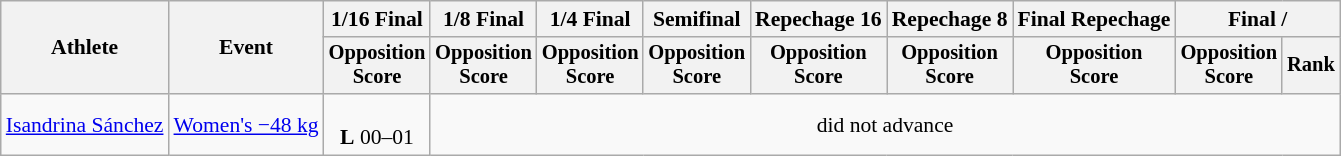<table class="wikitable" style="font-size:90%">
<tr>
<th rowspan=2>Athlete</th>
<th rowspan=2>Event</th>
<th>1/16 Final</th>
<th>1/8 Final</th>
<th>1/4 Final</th>
<th>Semifinal</th>
<th>Repechage 16</th>
<th>Repechage 8</th>
<th>Final Repechage</th>
<th colspan=3>Final / </th>
</tr>
<tr style="font-size:95%">
<th>Opposition<br>Score</th>
<th>Opposition<br>Score</th>
<th>Opposition<br>Score</th>
<th>Opposition<br>Score</th>
<th>Opposition<br>Score</th>
<th>Opposition<br>Score</th>
<th>Opposition<br>Score</th>
<th>Opposition<br>Score</th>
<th>Rank</th>
</tr>
<tr align=center>
<td align=left><a href='#'>Isandrina Sánchez</a></td>
<td align=left><a href='#'>Women's −48 kg</a></td>
<td><br><strong>L</strong> 00–01</td>
<td colspan=8>did not advance</td>
</tr>
</table>
